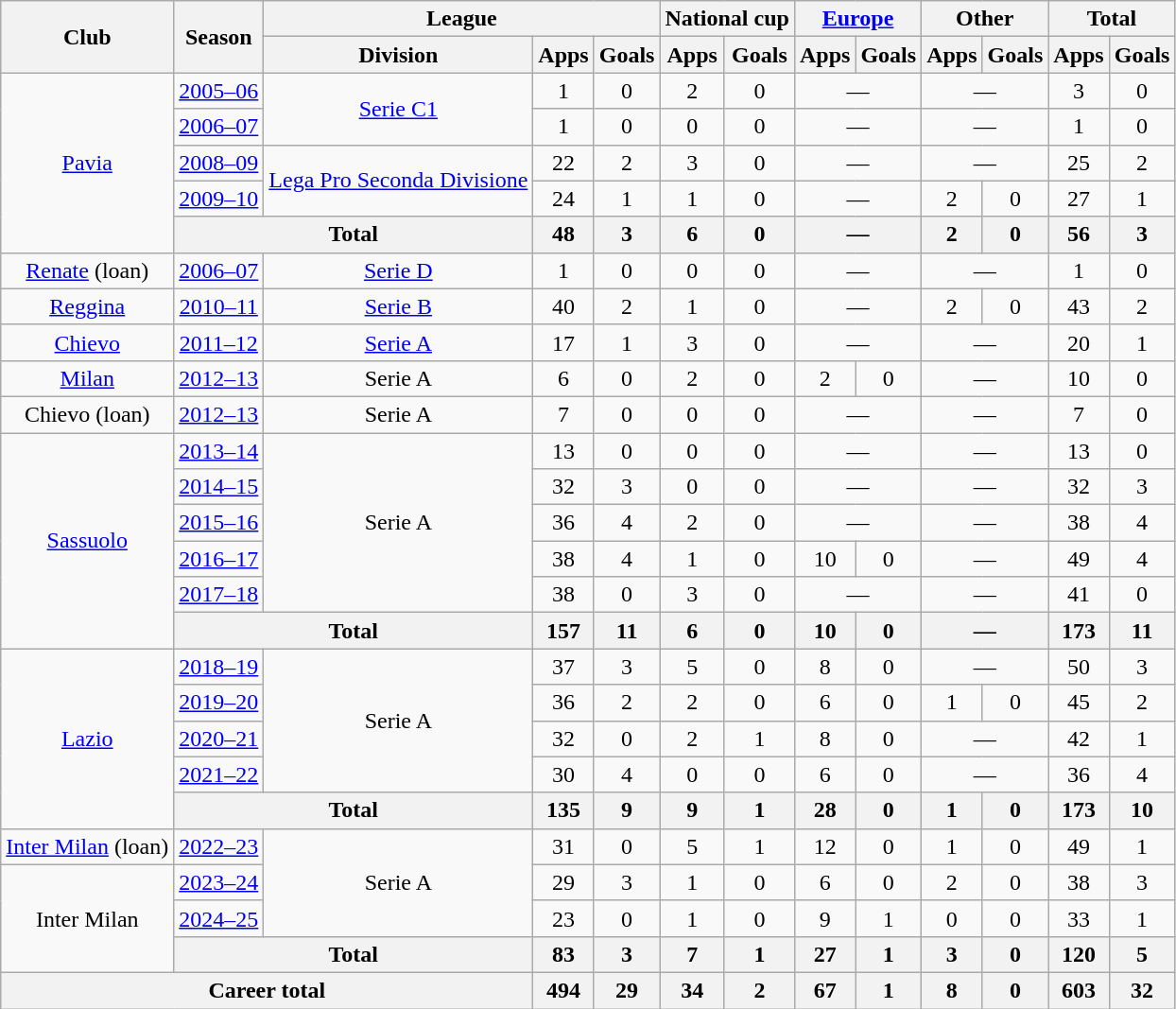<table class="wikitable" style="text-align:center">
<tr>
<th rowspan="2">Club</th>
<th rowspan="2">Season</th>
<th colspan="3">League</th>
<th colspan="2">National cup</th>
<th colspan="2"><a href='#'>Europe</a></th>
<th colspan="2">Other</th>
<th colspan="2">Total</th>
</tr>
<tr>
<th>Division</th>
<th>Apps</th>
<th>Goals</th>
<th>Apps</th>
<th>Goals</th>
<th>Apps</th>
<th>Goals</th>
<th>Apps</th>
<th>Goals</th>
<th>Apps</th>
<th>Goals</th>
</tr>
<tr>
<td rowspan="5"><a href='#'>Pavia</a></td>
<td><a href='#'>2005–06</a></td>
<td rowspan="2"><a href='#'>Serie C1</a></td>
<td>1</td>
<td>0</td>
<td>2</td>
<td>0</td>
<td colspan="2">—</td>
<td colspan="2">—</td>
<td>3</td>
<td>0</td>
</tr>
<tr>
<td><a href='#'>2006–07</a></td>
<td>1</td>
<td>0</td>
<td>0</td>
<td>0</td>
<td colspan="2">—</td>
<td colspan="2">—</td>
<td>1</td>
<td>0</td>
</tr>
<tr>
<td><a href='#'>2008–09</a></td>
<td rowspan="2"><a href='#'>Lega Pro Seconda Divisione</a></td>
<td>22</td>
<td>2</td>
<td>3</td>
<td>0</td>
<td colspan="2">—</td>
<td colspan="2">—</td>
<td>25</td>
<td>2</td>
</tr>
<tr>
<td><a href='#'>2009–10</a></td>
<td>24</td>
<td>1</td>
<td>1</td>
<td>0</td>
<td colspan="2">—</td>
<td>2</td>
<td>0</td>
<td>27</td>
<td>1</td>
</tr>
<tr>
<th colspan="2">Total</th>
<th>48</th>
<th>3</th>
<th>6</th>
<th>0</th>
<th colspan="2">—</th>
<th>2</th>
<th>0</th>
<th>56</th>
<th>3</th>
</tr>
<tr>
<td><a href='#'>Renate</a> (loan)</td>
<td><a href='#'>2006–07</a></td>
<td><a href='#'>Serie D</a></td>
<td>1</td>
<td>0</td>
<td>0</td>
<td>0</td>
<td colspan="2">—</td>
<td colspan="2">—</td>
<td>1</td>
<td>0</td>
</tr>
<tr>
<td><a href='#'>Reggina</a></td>
<td><a href='#'>2010–11</a></td>
<td><a href='#'>Serie B</a></td>
<td>40</td>
<td>2</td>
<td>1</td>
<td>0</td>
<td colspan="2">—</td>
<td>2</td>
<td>0</td>
<td>43</td>
<td>2</td>
</tr>
<tr>
<td><a href='#'>Chievo</a></td>
<td><a href='#'>2011–12</a></td>
<td><a href='#'>Serie A</a></td>
<td>17</td>
<td>1</td>
<td>3</td>
<td>0</td>
<td colspan="2">—</td>
<td colspan="2">—</td>
<td>20</td>
<td>1</td>
</tr>
<tr>
<td><a href='#'>Milan</a></td>
<td><a href='#'>2012–13</a></td>
<td>Serie A</td>
<td>6</td>
<td>0</td>
<td>2</td>
<td>0</td>
<td>2</td>
<td>0</td>
<td colspan="2">—</td>
<td>10</td>
<td>0</td>
</tr>
<tr>
<td>Chievo (loan)</td>
<td><a href='#'>2012–13</a></td>
<td>Serie A</td>
<td>7</td>
<td>0</td>
<td>0</td>
<td>0</td>
<td colspan="2">—</td>
<td colspan="2">—</td>
<td>7</td>
<td>0</td>
</tr>
<tr>
<td rowspan="6"><a href='#'>Sassuolo</a></td>
<td><a href='#'>2013–14</a></td>
<td rowspan="5">Serie A</td>
<td>13</td>
<td>0</td>
<td>0</td>
<td>0</td>
<td colspan="2">—</td>
<td colspan="2">—</td>
<td>13</td>
<td>0</td>
</tr>
<tr>
<td><a href='#'>2014–15</a></td>
<td>32</td>
<td>3</td>
<td>0</td>
<td>0</td>
<td colspan="2">—</td>
<td colspan="2">—</td>
<td>32</td>
<td>3</td>
</tr>
<tr>
<td><a href='#'>2015–16</a></td>
<td>36</td>
<td>4</td>
<td>2</td>
<td>0</td>
<td colspan="2">—</td>
<td colspan="2">—</td>
<td>38</td>
<td>4</td>
</tr>
<tr>
<td><a href='#'>2016–17</a></td>
<td>38</td>
<td>4</td>
<td>1</td>
<td>0</td>
<td>10</td>
<td>0</td>
<td colspan="2">—</td>
<td>49</td>
<td>4</td>
</tr>
<tr>
<td><a href='#'>2017–18</a></td>
<td>38</td>
<td>0</td>
<td>3</td>
<td>0</td>
<td colspan="2">—</td>
<td colspan="2">—</td>
<td>41</td>
<td>0</td>
</tr>
<tr>
<th colspan="2">Total</th>
<th>157</th>
<th>11</th>
<th>6</th>
<th>0</th>
<th>10</th>
<th>0</th>
<th colspan="2">—</th>
<th>173</th>
<th>11</th>
</tr>
<tr>
<td rowspan="5"><a href='#'>Lazio</a></td>
<td><a href='#'>2018–19</a></td>
<td rowspan="4">Serie A</td>
<td>37</td>
<td>3</td>
<td>5</td>
<td>0</td>
<td>8</td>
<td>0</td>
<td colspan="2">—</td>
<td>50</td>
<td>3</td>
</tr>
<tr>
<td><a href='#'>2019–20</a></td>
<td>36</td>
<td>2</td>
<td>2</td>
<td>0</td>
<td>6</td>
<td>0</td>
<td>1</td>
<td>0</td>
<td>45</td>
<td>2</td>
</tr>
<tr>
<td><a href='#'>2020–21</a></td>
<td>32</td>
<td>0</td>
<td>2</td>
<td>1</td>
<td>8</td>
<td>0</td>
<td colspan="2">—</td>
<td>42</td>
<td>1</td>
</tr>
<tr>
<td><a href='#'>2021–22</a></td>
<td>30</td>
<td>4</td>
<td>0</td>
<td>0</td>
<td>6</td>
<td>0</td>
<td colspan="2">—</td>
<td>36</td>
<td>4</td>
</tr>
<tr>
<th colspan="2">Total</th>
<th>135</th>
<th>9</th>
<th>9</th>
<th>1</th>
<th>28</th>
<th>0</th>
<th>1</th>
<th>0</th>
<th>173</th>
<th>10</th>
</tr>
<tr>
<td><a href='#'>Inter Milan</a> (loan)</td>
<td><a href='#'>2022–23</a></td>
<td rowspan="3">Serie A</td>
<td>31</td>
<td>0</td>
<td>5</td>
<td>1</td>
<td>12</td>
<td>0</td>
<td>1</td>
<td>0</td>
<td>49</td>
<td>1</td>
</tr>
<tr>
<td rowspan="3">Inter Milan</td>
<td><a href='#'>2023–24</a></td>
<td>29</td>
<td>3</td>
<td>1</td>
<td>0</td>
<td>6</td>
<td>0</td>
<td>2</td>
<td>0</td>
<td>38</td>
<td>3</td>
</tr>
<tr>
<td><a href='#'>2024–25</a></td>
<td>23</td>
<td>0</td>
<td>1</td>
<td>0</td>
<td>9</td>
<td>1</td>
<td>0</td>
<td>0</td>
<td>33</td>
<td>1</td>
</tr>
<tr>
<th colspan="2">Total</th>
<th>83</th>
<th>3</th>
<th>7</th>
<th>1</th>
<th>27</th>
<th>1</th>
<th>3</th>
<th>0</th>
<th>120</th>
<th>5</th>
</tr>
<tr>
<th colspan="3">Career total</th>
<th>494</th>
<th>29</th>
<th>34</th>
<th>2</th>
<th>67</th>
<th>1</th>
<th>8</th>
<th>0</th>
<th>603</th>
<th>32</th>
</tr>
</table>
